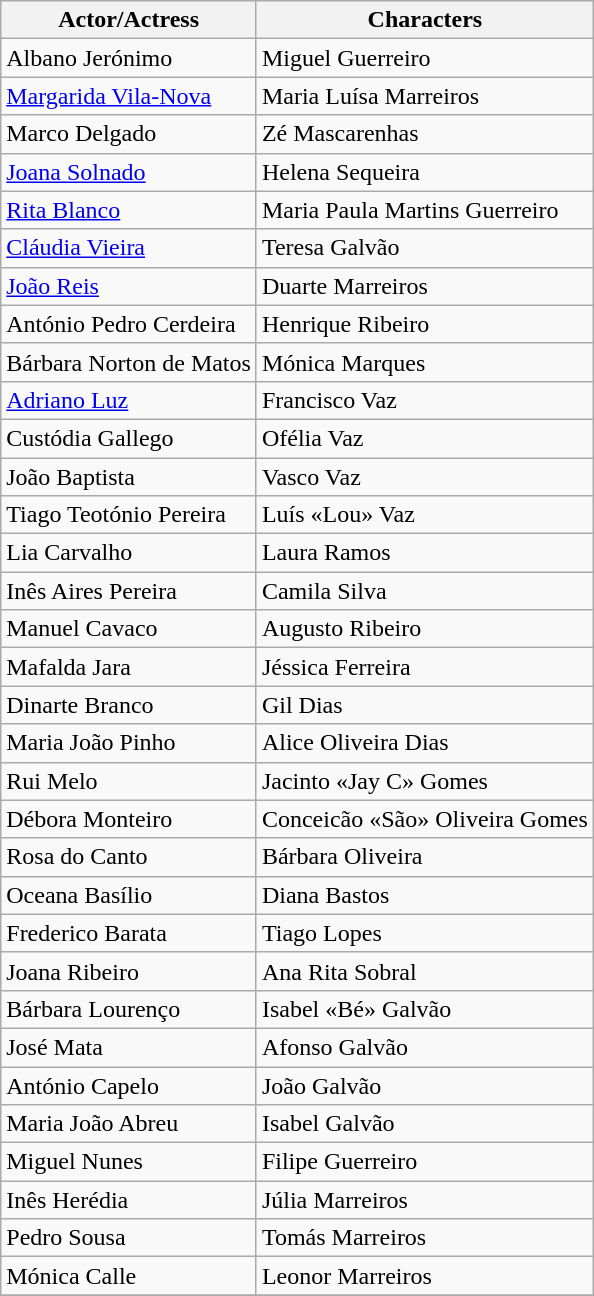<table class="wikitable sortable">
<tr>
<th>Actor/Actress</th>
<th>Characters</th>
</tr>
<tr>
<td>Albano Jerónimo</td>
<td>Miguel Guerreiro</td>
</tr>
<tr>
<td><a href='#'>Margarida Vila-Nova</a></td>
<td>Maria Luísa Marreiros</td>
</tr>
<tr>
<td>Marco Delgado</td>
<td>Zé Mascarenhas</td>
</tr>
<tr>
<td><a href='#'>Joana Solnado</a></td>
<td>Helena Sequeira</td>
</tr>
<tr>
<td><a href='#'>Rita Blanco</a></td>
<td>Maria Paula Martins Guerreiro</td>
</tr>
<tr>
<td><a href='#'>Cláudia Vieira</a></td>
<td>Teresa Galvão</td>
</tr>
<tr>
<td><a href='#'>João Reis</a></td>
<td>Duarte Marreiros</td>
</tr>
<tr>
<td>António Pedro Cerdeira</td>
<td>Henrique Ribeiro</td>
</tr>
<tr>
<td>Bárbara Norton de Matos</td>
<td>Mónica Marques</td>
</tr>
<tr>
<td><a href='#'>Adriano Luz</a></td>
<td>Francisco Vaz</td>
</tr>
<tr>
<td>Custódia Gallego</td>
<td>Ofélia Vaz</td>
</tr>
<tr>
<td>João Baptista</td>
<td>Vasco Vaz</td>
</tr>
<tr>
<td>Tiago Teotónio Pereira</td>
<td>Luís «Lou» Vaz</td>
</tr>
<tr>
<td>Lia Carvalho</td>
<td>Laura Ramos</td>
</tr>
<tr>
<td>Inês Aires Pereira</td>
<td>Camila Silva</td>
</tr>
<tr>
<td>Manuel Cavaco</td>
<td>Augusto Ribeiro</td>
</tr>
<tr>
<td>Mafalda Jara</td>
<td>Jéssica Ferreira</td>
</tr>
<tr>
<td>Dinarte Branco</td>
<td>Gil Dias</td>
</tr>
<tr>
<td>Maria João Pinho</td>
<td>Alice Oliveira Dias</td>
</tr>
<tr>
<td>Rui Melo</td>
<td>Jacinto «Jay C» Gomes</td>
</tr>
<tr>
<td>Débora Monteiro</td>
<td>Conceicão «São» Oliveira Gomes</td>
</tr>
<tr>
<td>Rosa do Canto</td>
<td>Bárbara Oliveira</td>
</tr>
<tr>
<td>Oceana Basílio</td>
<td>Diana Bastos</td>
</tr>
<tr>
<td>Frederico Barata</td>
<td>Tiago Lopes</td>
</tr>
<tr>
<td>Joana Ribeiro</td>
<td>Ana Rita Sobral</td>
</tr>
<tr>
<td>Bárbara Lourenço</td>
<td>Isabel «Bé» Galvão</td>
</tr>
<tr>
<td>José Mata</td>
<td>Afonso Galvão</td>
</tr>
<tr>
<td>António Capelo</td>
<td>João Galvão</td>
</tr>
<tr>
<td>Maria João Abreu</td>
<td>Isabel Galvão</td>
</tr>
<tr>
<td>Miguel Nunes</td>
<td>Filipe Guerreiro</td>
</tr>
<tr>
<td>Inês Herédia</td>
<td>Júlia Marreiros</td>
</tr>
<tr>
<td>Pedro Sousa</td>
<td>Tomás Marreiros</td>
</tr>
<tr>
<td>Mónica Calle</td>
<td>Leonor Marreiros</td>
</tr>
<tr>
</tr>
</table>
